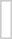<table align="center" style="border:solid 1px #CACACA;">
<tr>
<td><br></td>
</tr>
</table>
